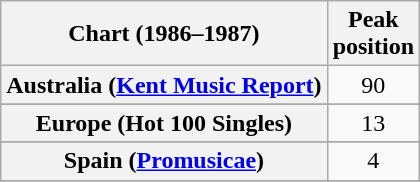<table class="wikitable sortable plainrowheaders" style="text-align:center">
<tr>
<th>Chart (1986–1987)</th>
<th>Peak<br>position</th>
</tr>
<tr>
<th scope="row">Australia (<a href='#'>Kent Music Report</a>)</th>
<td>90</td>
</tr>
<tr>
</tr>
<tr>
</tr>
<tr>
<th scope="row">Europe (Hot 100 Singles)</th>
<td>13</td>
</tr>
<tr>
</tr>
<tr>
</tr>
<tr>
</tr>
<tr>
</tr>
<tr>
</tr>
<tr>
</tr>
<tr>
<th scope="row">Spain (<a href='#'>Promusicae</a>)</th>
<td>4</td>
</tr>
<tr>
</tr>
<tr>
</tr>
</table>
